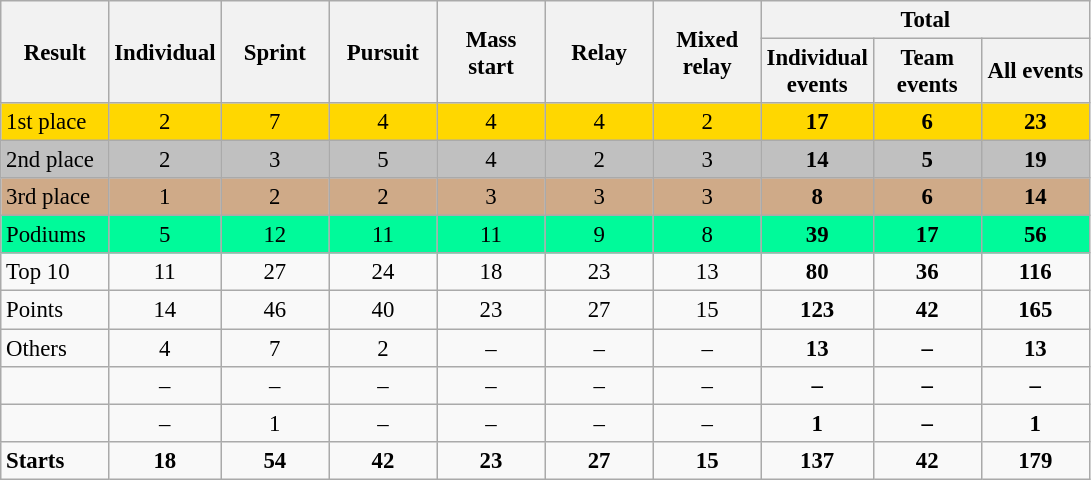<table class="wikitable" style="text-align: center; font-size:95%; ">
<tr>
<th style="width:65px;" rowspan="2">Result</th>
<th style="width:65px;" rowspan="2">Individual</th>
<th style="width:65px;" rowspan="2">Sprint</th>
<th style="width:65px;" rowspan="2">Pursuit</th>
<th style="width:65px;" rowspan="2">Mass start</th>
<th style="width:65px;" rowspan="2">Relay</th>
<th style="width:65px;" rowspan="2">Mixed<br>relay</th>
<th style="width:65px;" colspan="3">Total</th>
</tr>
<tr>
<th style="width:65px;">Individual events</th>
<th style="width:65px;">Team events</th>
<th style="width:65px;">All events</th>
</tr>
<tr style="background:gold;">
<td align=left>1st place</td>
<td>2</td>
<td>7</td>
<td>4</td>
<td>4</td>
<td>4</td>
<td>2</td>
<td><strong>17</strong></td>
<td><strong>6</strong></td>
<td><strong>23</strong></td>
</tr>
<tr style="background:silver;">
<td align=left>2nd place</td>
<td>2</td>
<td>3</td>
<td>5</td>
<td>4</td>
<td>2</td>
<td>3</td>
<td><strong>14</strong></td>
<td><strong>5</strong></td>
<td><strong>19</strong></td>
</tr>
<tr style="background:#cfaa88;">
<td align=left>3rd place</td>
<td>1</td>
<td>2</td>
<td>2</td>
<td>3</td>
<td>3</td>
<td>3</td>
<td><strong>8</strong></td>
<td><strong>6</strong></td>
<td><strong>14</strong></td>
</tr>
<tr style="background:#00FA9A;">
<td align=left>Podiums</td>
<td>5</td>
<td>12</td>
<td>11</td>
<td>11</td>
<td>9</td>
<td>8</td>
<td><strong>39</strong></td>
<td><strong>17</strong></td>
<td><strong>56</strong></td>
</tr>
<tr>
<td align=left>Top 10</td>
<td>11</td>
<td>27</td>
<td>24</td>
<td>18</td>
<td>23</td>
<td>13</td>
<td><strong>80</strong></td>
<td><strong>36</strong></td>
<td><strong>116</strong></td>
</tr>
<tr>
<td align=left>Points</td>
<td>14</td>
<td>46</td>
<td>40</td>
<td>23</td>
<td>27</td>
<td>15</td>
<td><strong>123</strong></td>
<td><strong>42</strong></td>
<td><strong>165</strong></td>
</tr>
<tr>
<td align=left>Others</td>
<td>4</td>
<td>7</td>
<td>2</td>
<td>–</td>
<td>–</td>
<td>–</td>
<td><strong>13</strong></td>
<td><strong>–</strong></td>
<td><strong>13</strong></td>
</tr>
<tr>
<td align=left></td>
<td>–</td>
<td>–</td>
<td>–</td>
<td>–</td>
<td>–</td>
<td>–</td>
<td><strong>–</strong></td>
<td><strong>–</strong></td>
<td><strong>–</strong></td>
</tr>
<tr>
<td align=left></td>
<td>–</td>
<td>1</td>
<td>–</td>
<td>–</td>
<td>–</td>
<td>–</td>
<td><strong>1</strong></td>
<td><strong>–</strong></td>
<td><strong>1</strong></td>
</tr>
<tr>
<td align=left><strong>Starts</strong></td>
<td><strong>18</strong></td>
<td><strong>54</strong></td>
<td><strong>42</strong></td>
<td><strong>23</strong></td>
<td><strong>27</strong></td>
<td><strong>15</strong></td>
<td><strong>137</strong></td>
<td><strong>42</strong></td>
<td><strong>179</strong>  </td>
</tr>
</table>
